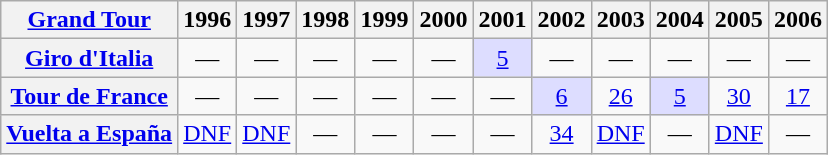<table class="wikitable plainrowheaders">
<tr>
<th scope="col"><a href='#'>Grand Tour</a></th>
<th scope="col">1996</th>
<th scope="col">1997</th>
<th scope="col">1998</th>
<th scope="col">1999</th>
<th scope="col">2000</th>
<th scope="col">2001</th>
<th scope="col">2002</th>
<th scope="col">2003</th>
<th scope="col">2004</th>
<th scope="col">2005</th>
<th scope="col">2006</th>
</tr>
<tr style="text-align:center;">
<th scope="row"> <a href='#'>Giro d'Italia</a></th>
<td>—</td>
<td>—</td>
<td>—</td>
<td>—</td>
<td>—</td>
<td style="background:#ddf;"><a href='#'>5</a></td>
<td>—</td>
<td>—</td>
<td>—</td>
<td>—</td>
<td>—</td>
</tr>
<tr style="text-align:center;">
<th scope="row"> <a href='#'>Tour de France</a></th>
<td>—</td>
<td>—</td>
<td>—</td>
<td>—</td>
<td>—</td>
<td>—</td>
<td style="background:#ddf;"><a href='#'>6</a></td>
<td><a href='#'>26</a></td>
<td style="background:#ddf;"><a href='#'>5</a></td>
<td><a href='#'>30</a></td>
<td><a href='#'>17</a></td>
</tr>
<tr style="text-align:center;">
<th scope="row"> <a href='#'>Vuelta a España</a></th>
<td><a href='#'>DNF</a></td>
<td><a href='#'>DNF</a></td>
<td>—</td>
<td>—</td>
<td>—</td>
<td>—</td>
<td><a href='#'>34</a></td>
<td><a href='#'>DNF</a></td>
<td>—</td>
<td><a href='#'>DNF</a></td>
<td>—</td>
</tr>
</table>
